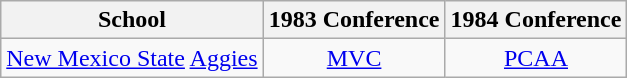<table class="wikitable sortable">
<tr>
<th>School</th>
<th>1983 Conference</th>
<th>1984 Conference</th>
</tr>
<tr style="text-align:center;">
<td><a href='#'>New Mexico State</a> <a href='#'>Aggies</a></td>
<td><a href='#'>MVC</a></td>
<td><a href='#'>PCAA</a></td>
</tr>
</table>
